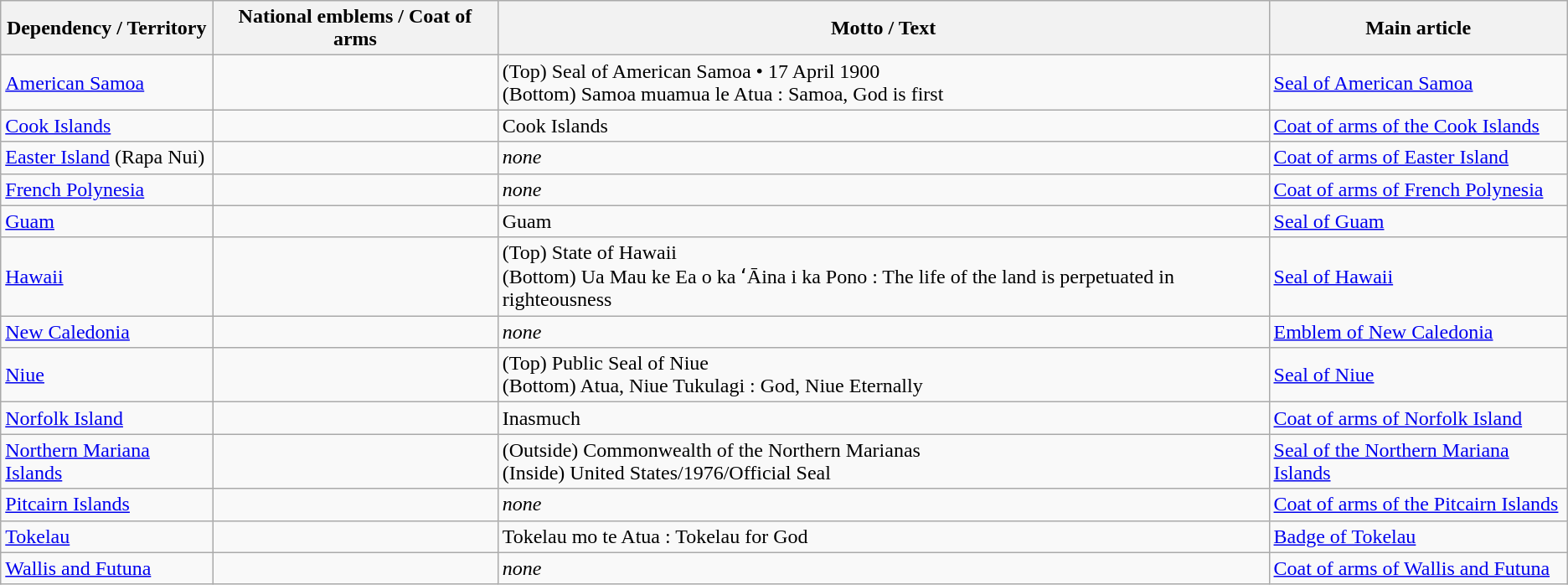<table class="wikitable">
<tr>
<th>Dependency / Territory</th>
<th style="min-width:102px">National emblems / Coat of arms</th>
<th>Motto / Text</th>
<th>Main article</th>
</tr>
<tr>
<td><a href='#'>American Samoa</a></td>
<td></td>
<td>(Top) Seal of American Samoa • 17 April 1900 <br> (Bottom) Samoa muamua le Atua : Samoa, God is first</td>
<td><a href='#'>Seal of American Samoa</a></td>
</tr>
<tr>
<td><a href='#'>Cook Islands</a></td>
<td></td>
<td>Cook Islands</td>
<td><a href='#'>Coat of arms of the Cook Islands</a></td>
</tr>
<tr>
<td><a href='#'>Easter Island</a> (Rapa Nui)</td>
<td></td>
<td><em>none</em></td>
<td><a href='#'>Coat of arms of Easter Island</a></td>
</tr>
<tr>
<td><a href='#'>French Polynesia</a></td>
<td></td>
<td><em>none</em></td>
<td><a href='#'>Coat of arms of French Polynesia</a></td>
</tr>
<tr>
<td><a href='#'>Guam</a></td>
<td></td>
<td>Guam</td>
<td><a href='#'>Seal of Guam</a></td>
</tr>
<tr>
<td><a href='#'>Hawaii</a></td>
<td></td>
<td>(Top) State of Hawaii <br> (Bottom) Ua Mau ke Ea o ka ʻĀina i ka Pono : The life of the land is perpetuated in righteousness</td>
<td><a href='#'>Seal of Hawaii</a></td>
</tr>
<tr>
<td><a href='#'>New Caledonia</a></td>
<td></td>
<td><em>none</em></td>
<td><a href='#'>Emblem of New Caledonia</a></td>
</tr>
<tr>
<td><a href='#'>Niue</a></td>
<td></td>
<td>(Top) Public Seal of Niue <br> (Bottom) Atua, Niue Tukulagi : God, Niue Eternally</td>
<td><a href='#'>Seal of Niue</a></td>
</tr>
<tr>
<td><a href='#'>Norfolk Island</a></td>
<td></td>
<td>Inasmuch</td>
<td><a href='#'>Coat of arms of Norfolk Island</a></td>
</tr>
<tr>
<td><a href='#'>Northern Mariana Islands</a></td>
<td></td>
<td>(Outside) Commonwealth of the Northern Marianas <br> (Inside) United States/1976/Official Seal</td>
<td><a href='#'>Seal of the Northern Mariana Islands</a></td>
</tr>
<tr>
<td><a href='#'>Pitcairn Islands</a></td>
<td></td>
<td><em>none</em></td>
<td><a href='#'>Coat of arms of the Pitcairn Islands</a></td>
</tr>
<tr>
<td><a href='#'>Tokelau</a></td>
<td></td>
<td>Tokelau mo te Atua : Tokelau for God</td>
<td><a href='#'>Badge of Tokelau</a></td>
</tr>
<tr>
<td><a href='#'>Wallis and Futuna</a></td>
<td></td>
<td><em>none</em></td>
<td><a href='#'>Coat of arms of Wallis and Futuna</a></td>
</tr>
</table>
